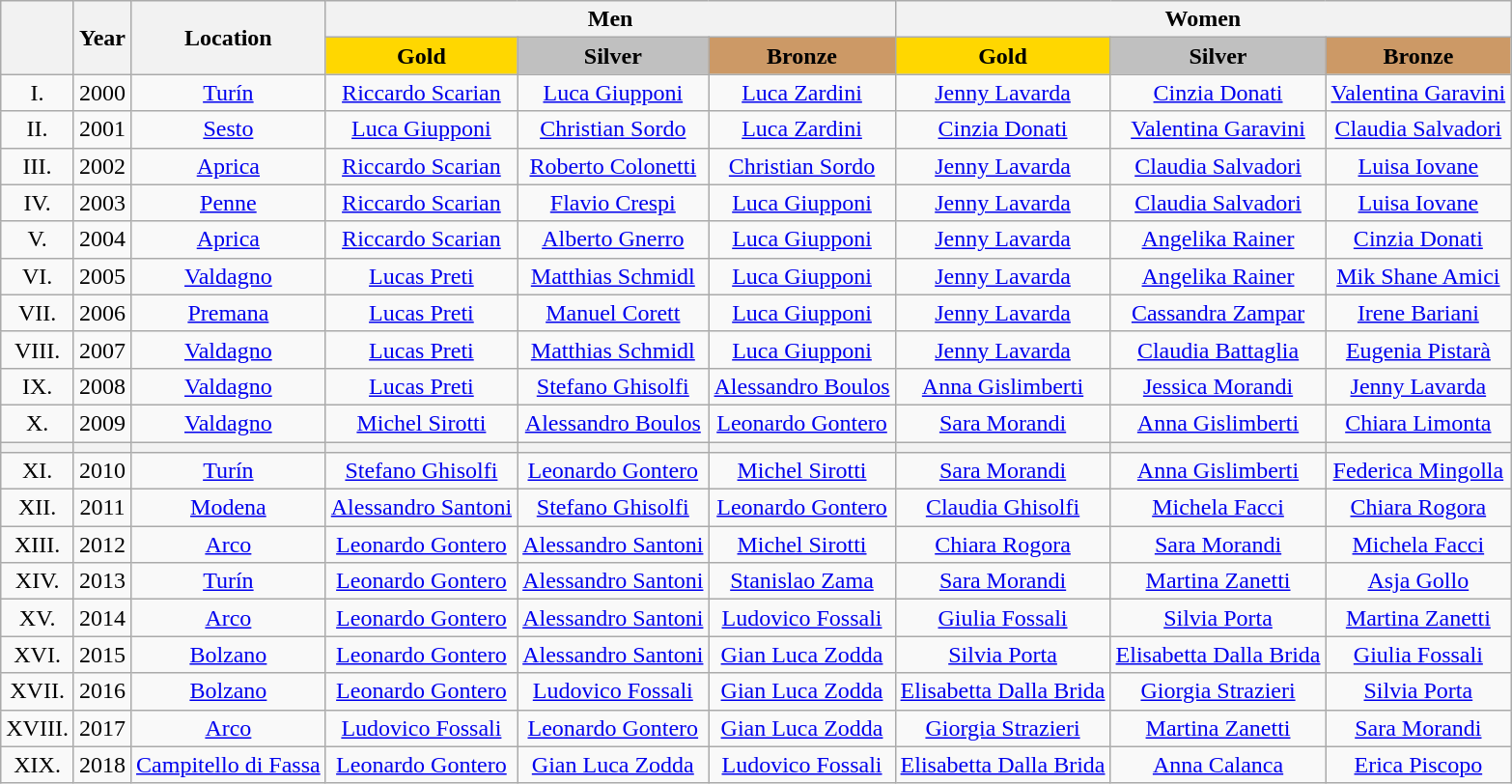<table class="wikitable">
<tr>
<th rowspan="2"></th>
<th rowspan="2">Year</th>
<th rowspan="2">Location</th>
<th colspan="3">Men</th>
<th colspan="3">Women</th>
</tr>
<tr>
<th style="background-color:gold">Gold</th>
<th style="background-color:silver">Silver</th>
<th style="background-color:#cc9966;">Bronze</th>
<th style="background-color:gold">Gold</th>
<th style="background-color:silver">Silver</th>
<th style="background-color:#cc9966;">Bronze</th>
</tr>
<tr align="center">
<td>I.</td>
<td>2000</td>
<td><a href='#'>Turín</a></td>
<td><a href='#'>Riccardo Scarian</a></td>
<td><a href='#'>Luca Giupponi</a></td>
<td><a href='#'>Luca Zardini</a></td>
<td><a href='#'>Jenny Lavarda</a></td>
<td><a href='#'>Cinzia Donati</a></td>
<td><a href='#'>Valentina Garavini</a></td>
</tr>
<tr align="center">
<td>II.</td>
<td>2001</td>
<td><a href='#'>Sesto</a></td>
<td><a href='#'>Luca Giupponi</a></td>
<td><a href='#'>Christian Sordo</a></td>
<td><a href='#'>Luca Zardini</a></td>
<td><a href='#'>Cinzia Donati</a></td>
<td><a href='#'>Valentina Garavini</a></td>
<td><a href='#'>Claudia Salvadori</a></td>
</tr>
<tr align="center">
<td>III.</td>
<td>2002</td>
<td><a href='#'>Aprica</a></td>
<td><a href='#'>Riccardo Scarian</a></td>
<td><a href='#'>Roberto Colonetti</a></td>
<td><a href='#'>Christian Sordo</a></td>
<td><a href='#'>Jenny Lavarda</a></td>
<td><a href='#'>Claudia Salvadori</a></td>
<td><a href='#'>Luisa Iovane</a></td>
</tr>
<tr align="center">
<td>IV.</td>
<td>2003</td>
<td><a href='#'>Penne</a></td>
<td><a href='#'>Riccardo Scarian</a></td>
<td><a href='#'>Flavio Crespi</a></td>
<td><a href='#'>Luca Giupponi</a></td>
<td><a href='#'>Jenny Lavarda</a></td>
<td><a href='#'>Claudia Salvadori</a></td>
<td><a href='#'>Luisa Iovane</a></td>
</tr>
<tr align="center">
<td>V.</td>
<td>2004</td>
<td><a href='#'>Aprica</a></td>
<td><a href='#'>Riccardo Scarian</a></td>
<td><a href='#'>Alberto Gnerro</a></td>
<td><a href='#'>Luca Giupponi</a></td>
<td><a href='#'>Jenny Lavarda</a></td>
<td><a href='#'>Angelika Rainer</a></td>
<td><a href='#'>Cinzia Donati</a></td>
</tr>
<tr align="center">
<td>VI.</td>
<td>2005</td>
<td><a href='#'>Valdagno</a></td>
<td><a href='#'>Lucas Preti</a></td>
<td><a href='#'>Matthias Schmidl</a></td>
<td><a href='#'>Luca Giupponi</a></td>
<td><a href='#'>Jenny Lavarda</a></td>
<td><a href='#'>Angelika Rainer</a></td>
<td><a href='#'>Mik Shane Amici</a></td>
</tr>
<tr align="center">
<td>VII.</td>
<td>2006</td>
<td><a href='#'>Premana</a></td>
<td><a href='#'>Lucas Preti</a></td>
<td><a href='#'>Manuel Corett</a></td>
<td><a href='#'>Luca Giupponi</a></td>
<td><a href='#'>Jenny Lavarda</a></td>
<td><a href='#'>Cassandra Zampar</a></td>
<td><a href='#'>Irene Bariani</a></td>
</tr>
<tr align="center">
<td>VIII.</td>
<td>2007</td>
<td><a href='#'>Valdagno</a></td>
<td><a href='#'>Lucas Preti</a></td>
<td><a href='#'>Matthias Schmidl</a></td>
<td><a href='#'>Luca Giupponi</a></td>
<td><a href='#'>Jenny Lavarda</a></td>
<td><a href='#'>Claudia Battaglia</a></td>
<td><a href='#'>Eugenia Pistarà</a></td>
</tr>
<tr align="center">
<td>IX.</td>
<td>2008</td>
<td><a href='#'>Valdagno</a></td>
<td><a href='#'>Lucas Preti</a></td>
<td><a href='#'>Stefano Ghisolfi</a></td>
<td><a href='#'>Alessandro Boulos</a></td>
<td><a href='#'>Anna Gislimberti</a></td>
<td><a href='#'>Jessica Morandi</a></td>
<td><a href='#'>Jenny Lavarda</a></td>
</tr>
<tr align="center">
<td>X.</td>
<td>2009</td>
<td><a href='#'>Valdagno</a></td>
<td><a href='#'>Michel Sirotti</a></td>
<td><a href='#'>Alessandro Boulos</a></td>
<td><a href='#'>Leonardo Gontero</a></td>
<td><a href='#'>Sara Morandi</a></td>
<td><a href='#'>Anna Gislimberti</a></td>
<td><a href='#'>Chiara Limonta</a></td>
</tr>
<tr>
<th></th>
<th></th>
<th></th>
<th></th>
<th></th>
<th></th>
<th></th>
<th></th>
<th></th>
</tr>
<tr align="center">
<td>XI.</td>
<td>2010</td>
<td><a href='#'>Turín</a></td>
<td><a href='#'>Stefano Ghisolfi</a></td>
<td><a href='#'>Leonardo Gontero</a></td>
<td><a href='#'>Michel Sirotti</a></td>
<td><a href='#'>Sara Morandi</a></td>
<td><a href='#'>Anna Gislimberti</a></td>
<td><a href='#'>Federica Mingolla</a></td>
</tr>
<tr align="center">
<td>XII.</td>
<td>2011</td>
<td><a href='#'>Modena</a></td>
<td><a href='#'>Alessandro Santoni</a></td>
<td><a href='#'>Stefano Ghisolfi</a></td>
<td><a href='#'>Leonardo Gontero</a></td>
<td><a href='#'>Claudia Ghisolfi</a></td>
<td><a href='#'>Michela Facci</a></td>
<td><a href='#'>Chiara Rogora</a></td>
</tr>
<tr align="center">
<td>XIII.</td>
<td>2012</td>
<td><a href='#'>Arco</a></td>
<td><a href='#'>Leonardo Gontero</a></td>
<td><a href='#'>Alessandro Santoni</a></td>
<td><a href='#'>Michel Sirotti</a></td>
<td><a href='#'>Chiara Rogora</a></td>
<td><a href='#'>Sara Morandi</a></td>
<td><a href='#'>Michela Facci</a></td>
</tr>
<tr align="center">
<td>XIV.</td>
<td>2013</td>
<td><a href='#'>Turín</a></td>
<td><a href='#'>Leonardo Gontero</a></td>
<td><a href='#'>Alessandro Santoni</a></td>
<td><a href='#'>Stanislao Zama</a></td>
<td><a href='#'>Sara Morandi</a></td>
<td><a href='#'>Martina Zanetti</a></td>
<td><a href='#'>Asja Gollo</a></td>
</tr>
<tr align="center">
<td>XV.</td>
<td>2014</td>
<td><a href='#'>Arco</a></td>
<td><a href='#'>Leonardo Gontero</a></td>
<td><a href='#'>Alessandro Santoni</a></td>
<td><a href='#'>Ludovico Fossali</a></td>
<td><a href='#'>Giulia Fossali</a></td>
<td><a href='#'>Silvia Porta</a></td>
<td><a href='#'>Martina Zanetti</a></td>
</tr>
<tr align="center">
<td>XVI.</td>
<td>2015</td>
<td><a href='#'>Bolzano</a></td>
<td><a href='#'>Leonardo Gontero</a></td>
<td><a href='#'>Alessandro Santoni</a></td>
<td><a href='#'>Gian Luca Zodda</a></td>
<td><a href='#'>Silvia Porta</a></td>
<td><a href='#'>Elisabetta Dalla Brida</a></td>
<td><a href='#'>Giulia Fossali</a></td>
</tr>
<tr align="center">
<td>XVII.</td>
<td>2016</td>
<td><a href='#'>Bolzano</a></td>
<td><a href='#'>Leonardo Gontero</a></td>
<td><a href='#'>Ludovico Fossali</a></td>
<td><a href='#'>Gian Luca Zodda</a></td>
<td><a href='#'>Elisabetta Dalla Brida</a></td>
<td><a href='#'>Giorgia Strazieri</a></td>
<td><a href='#'>Silvia Porta</a></td>
</tr>
<tr align="center">
<td>XVIII.</td>
<td>2017</td>
<td><a href='#'>Arco</a></td>
<td><a href='#'>Ludovico Fossali</a></td>
<td><a href='#'>Leonardo Gontero</a></td>
<td><a href='#'>Gian Luca Zodda</a></td>
<td><a href='#'>Giorgia Strazieri</a></td>
<td><a href='#'>Martina Zanetti</a></td>
<td><a href='#'>Sara Morandi</a></td>
</tr>
<tr align="center">
<td>XIX.</td>
<td>2018</td>
<td><a href='#'>Campitello di Fassa</a></td>
<td><a href='#'>Leonardo Gontero</a></td>
<td><a href='#'>Gian Luca Zodda</a></td>
<td><a href='#'>Ludovico Fossali</a></td>
<td><a href='#'>Elisabetta Dalla Brida</a></td>
<td><a href='#'>Anna Calanca</a></td>
<td><a href='#'>Erica Piscopo</a></td>
</tr>
</table>
